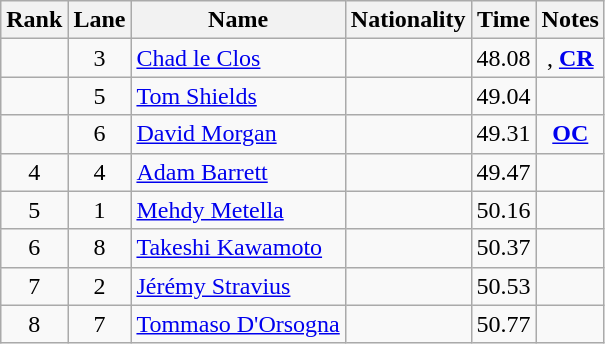<table class="wikitable sortable" style="text-align:center">
<tr>
<th>Rank</th>
<th>Lane</th>
<th>Name</th>
<th>Nationality</th>
<th>Time</th>
<th>Notes</th>
</tr>
<tr>
<td></td>
<td>3</td>
<td align=left><a href='#'>Chad le Clos</a></td>
<td align=left></td>
<td>48.08</td>
<td>, <strong><a href='#'>CR</a></strong></td>
</tr>
<tr>
<td></td>
<td>5</td>
<td align=left><a href='#'>Tom Shields</a></td>
<td align=left></td>
<td>49.04</td>
<td></td>
</tr>
<tr>
<td></td>
<td>6</td>
<td align=left><a href='#'>David Morgan</a></td>
<td align=left></td>
<td>49.31</td>
<td><strong><a href='#'>OC</a></strong></td>
</tr>
<tr>
<td>4</td>
<td>4</td>
<td align=left><a href='#'>Adam Barrett</a></td>
<td align=left></td>
<td>49.47</td>
<td></td>
</tr>
<tr>
<td>5</td>
<td>1</td>
<td align=left><a href='#'>Mehdy Metella</a></td>
<td align=left></td>
<td>50.16</td>
<td></td>
</tr>
<tr>
<td>6</td>
<td>8</td>
<td align=left><a href='#'>Takeshi Kawamoto</a></td>
<td align=left></td>
<td>50.37</td>
<td></td>
</tr>
<tr>
<td>7</td>
<td>2</td>
<td align=left><a href='#'>Jérémy Stravius</a></td>
<td align=left></td>
<td>50.53</td>
<td></td>
</tr>
<tr>
<td>8</td>
<td>7</td>
<td align=left><a href='#'>Tommaso D'Orsogna</a></td>
<td align=left></td>
<td>50.77</td>
<td></td>
</tr>
</table>
